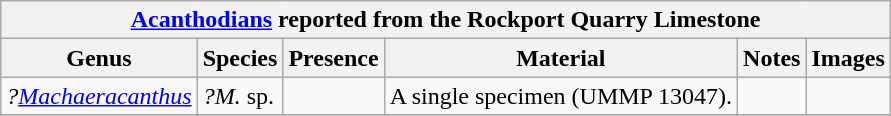<table class="wikitable" align="center">
<tr>
<th colspan="6" align="center"><strong><a href='#'>Acanthodians</a> reported from the Rockport Quarry Limestone</strong></th>
</tr>
<tr>
<th>Genus</th>
<th>Species</th>
<th>Presence</th>
<th><strong>Material</strong></th>
<th>Notes</th>
<th>Images</th>
</tr>
<tr>
<td><em>?<a href='#'>Machaeracanthus</a></em></td>
<td><em>?M.</em> sp.</td>
<td></td>
<td>A single specimen (UMMP 13047).</td>
<td></td>
<td></td>
</tr>
<tr>
</tr>
</table>
